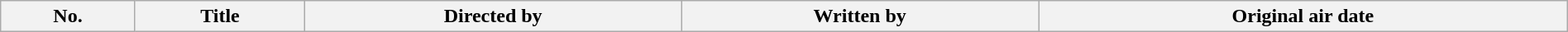<table class="wikitable plainrowheaders" style="width:100%; background:#fff;">
<tr>
<th style="background:#;">No.</th>
<th style="background:#;">Title</th>
<th style="background:#;">Directed by</th>
<th style="background:#;">Written by</th>
<th style="background:#;">Original air date<br>





















</th>
</tr>
</table>
